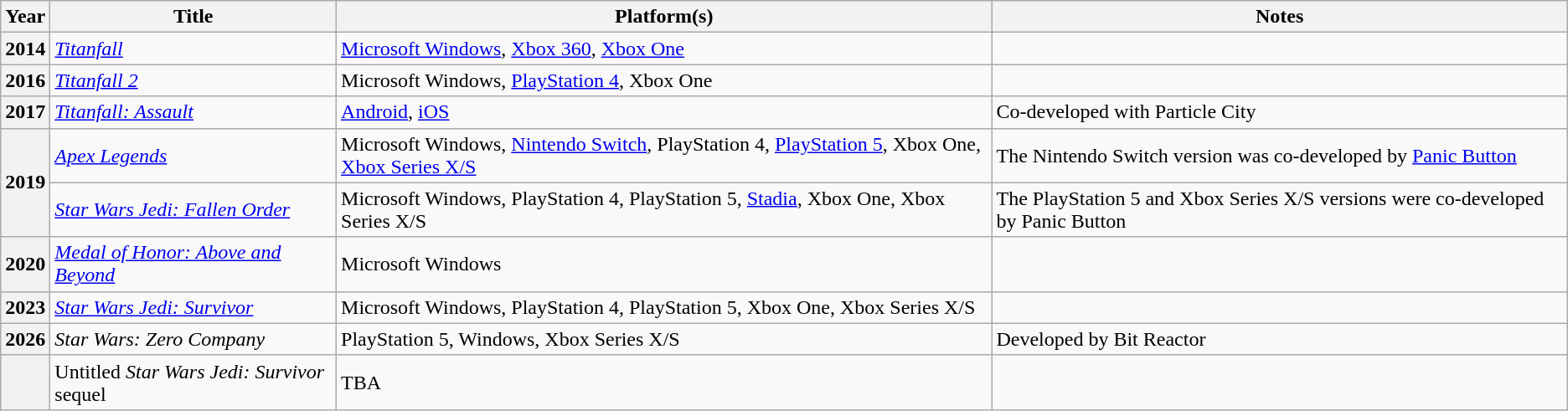<table class="wikitable sortable plainrowheaders">
<tr>
<th scope="col">Year</th>
<th scope="col">Title</th>
<th scope="col">Platform(s)</th>
<th scope="col" class="unsortable">Notes</th>
</tr>
<tr>
<th scope="row">2014</th>
<td><em><a href='#'>Titanfall</a></em></td>
<td><a href='#'>Microsoft Windows</a>, <a href='#'>Xbox 360</a>, <a href='#'>Xbox One</a></td>
<td></td>
</tr>
<tr>
<th scope="row">2016</th>
<td><em><a href='#'>Titanfall 2</a></em></td>
<td>Microsoft Windows, <a href='#'>PlayStation 4</a>, Xbox One</td>
<td></td>
</tr>
<tr>
<th scope="row">2017</th>
<td><em><a href='#'>Titanfall: Assault</a></em></td>
<td><a href='#'>Android</a>, <a href='#'>iOS</a></td>
<td>Co-developed with Particle City</td>
</tr>
<tr>
<th scope="row" rowspan="2">2019</th>
<td><em><a href='#'>Apex Legends</a></em></td>
<td>Microsoft Windows, <a href='#'>Nintendo Switch</a>, PlayStation 4, <a href='#'>PlayStation 5</a>, Xbox One, <a href='#'>Xbox Series X/S</a></td>
<td>The Nintendo Switch version was co-developed by <a href='#'>Panic Button</a></td>
</tr>
<tr>
<td><em><a href='#'>Star Wars Jedi: Fallen Order</a></em></td>
<td>Microsoft Windows, PlayStation 4, PlayStation 5, <a href='#'>Stadia</a>, Xbox One, Xbox Series X/S</td>
<td>The PlayStation 5 and Xbox Series X/S versions were co-developed by Panic Button</td>
</tr>
<tr>
<th scope="row">2020</th>
<td><em><a href='#'>Medal of Honor: Above and Beyond</a></em></td>
<td>Microsoft Windows</td>
<td></td>
</tr>
<tr>
<th scope="row">2023</th>
<td><em><a href='#'>Star Wars Jedi: Survivor</a></em></td>
<td>Microsoft Windows, PlayStation 4, PlayStation 5, Xbox One, Xbox Series X/S</td>
<td></td>
</tr>
<tr>
<th>2026</th>
<td><em>Star Wars: Zero Company</em></td>
<td>PlayStation 5, Windows, Xbox Series X/S</td>
<td>Developed by Bit Reactor</td>
</tr>
<tr>
<th></th>
<td>Untitled <em>Star Wars Jedi: Survivor</em> sequel</td>
<td>TBA</td>
<td></td>
</tr>
</table>
